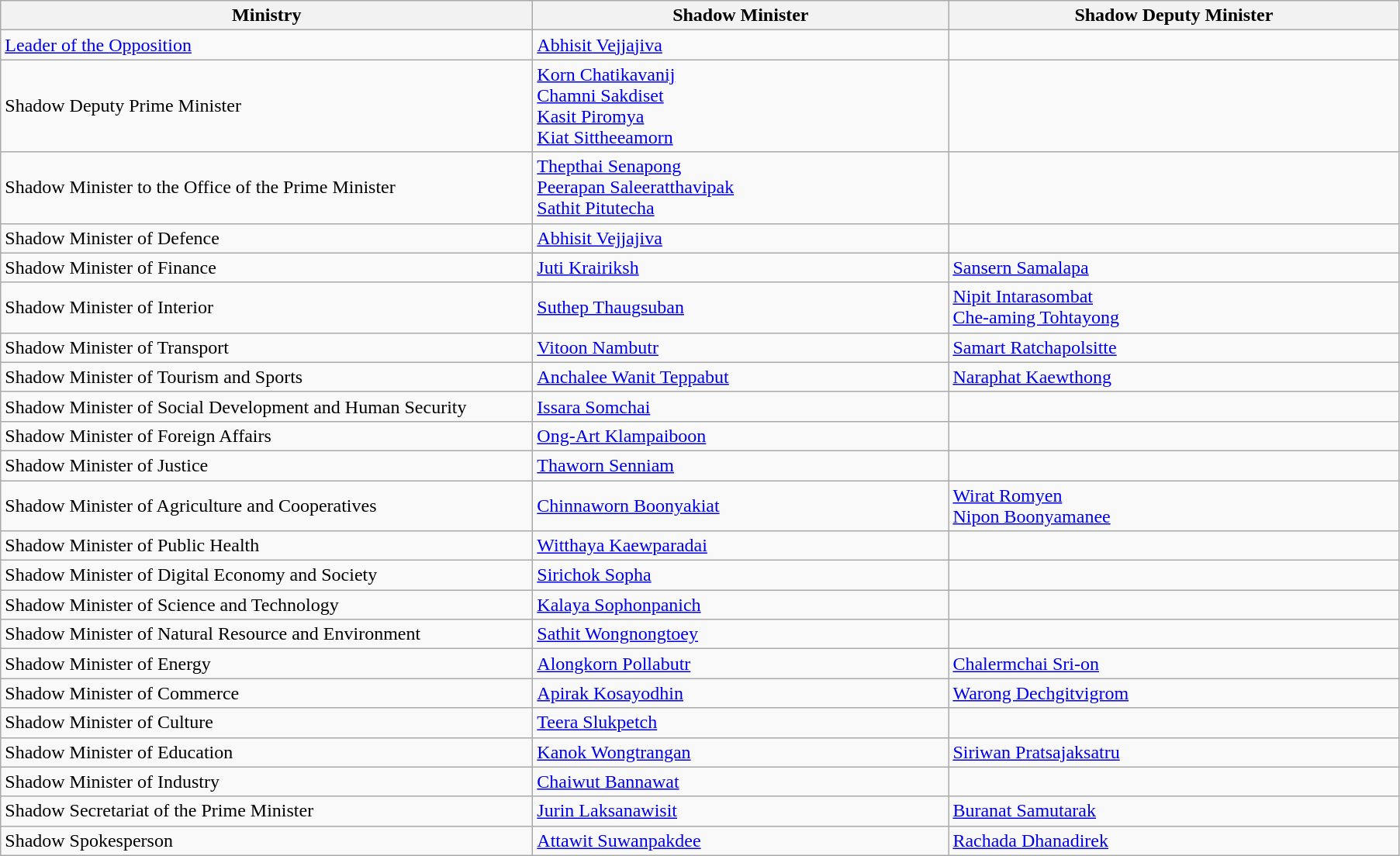<table class="wikitable">
<tr>
<th width=450>Ministry</th>
<th width=350>Shadow Minister</th>
<th width=380>Shadow Deputy Minister</th>
</tr>
<tr>
<td><a href='#'>Leader of the Opposition</a></td>
<td><a href='#'>Abhisit Vejjajiva</a></td>
<td></td>
</tr>
<tr>
<td>Shadow Deputy Prime Minister</td>
<td><a href='#'>Korn Chatikavanij</a> <br> <a href='#'>Chamni Sakdiset</a><br> <a href='#'>Kasit Piromya</a><br><a href='#'>Kiat Sittheeamorn</a></td>
<td></td>
</tr>
<tr>
<td>Shadow Minister to the Office of the Prime Minister</td>
<td><a href='#'>Thepthai Senapong</a><br><a href='#'>Peerapan Saleeratthavipak</a><br> <a href='#'>Sathit Pitutecha</a></td>
<td></td>
</tr>
<tr>
<td>Shadow Minister of Defence</td>
<td><a href='#'>Abhisit Vejjajiva</a></td>
<td></td>
</tr>
<tr>
<td>Shadow Minister of Finance</td>
<td><a href='#'>Juti Krairiksh</a></td>
<td><a href='#'>Sansern Samalapa</a></td>
</tr>
<tr>
<td>Shadow Minister of Interior</td>
<td><a href='#'>Suthep Thaugsuban</a></td>
<td><a href='#'>Nipit Intarasombat</a><br><a href='#'>Che-aming Tohtayong</a></td>
</tr>
<tr>
<td>Shadow Minister of Transport</td>
<td><a href='#'>Vitoon Nambutr</a></td>
<td><a href='#'>Samart Ratchapolsitte</a></td>
</tr>
<tr>
<td>Shadow Minister of Tourism and Sports</td>
<td><a href='#'>Anchalee Wanit Teppabut</a></td>
<td><a href='#'>Naraphat Kaewthong</a></td>
</tr>
<tr>
<td>Shadow Minister of Social Development and Human Security</td>
<td><a href='#'>Issara Somchai</a></td>
<td></td>
</tr>
<tr>
<td>Shadow Minister of Foreign Affairs</td>
<td><a href='#'>Ong-Art Klampaiboon</a></td>
<td></td>
</tr>
<tr>
<td>Shadow Minister of Justice</td>
<td><a href='#'>Thaworn Senniam</a></td>
<td></td>
</tr>
<tr>
<td>Shadow Minister of Agriculture and Cooperatives</td>
<td><a href='#'>Chinnaworn Boonyakiat</a></td>
<td><a href='#'>Wirat Romyen</a><br><a href='#'>Nipon Boonyamanee</a></td>
</tr>
<tr>
<td>Shadow Minister of Public Health</td>
<td><a href='#'>Witthaya Kaewparadai</a></td>
<td></td>
</tr>
<tr>
<td>Shadow Minister of Digital Economy and Society</td>
<td><a href='#'>Sirichok Sopha</a></td>
<td></td>
</tr>
<tr>
<td>Shadow Minister of Science and Technology</td>
<td><a href='#'>Kalaya Sophonpanich</a></td>
<td></td>
</tr>
<tr>
<td>Shadow Minister of Natural Resource and Environment</td>
<td><a href='#'>Sathit Wongnongtoey</a></td>
<td></td>
</tr>
<tr>
<td>Shadow Minister of Energy</td>
<td><a href='#'>Alongkorn Pollabutr</a></td>
<td><a href='#'>Chalermchai Sri-on</a></td>
</tr>
<tr>
<td>Shadow Minister of Commerce</td>
<td><a href='#'>Apirak Kosayodhin</a></td>
<td><a href='#'>Warong Dechgitvigrom</a></td>
</tr>
<tr>
<td>Shadow Minister of Culture</td>
<td><a href='#'>Teera Slukpetch</a></td>
<td></td>
</tr>
<tr>
<td>Shadow Minister of Education</td>
<td><a href='#'>Kanok Wongtrangan</a></td>
<td><a href='#'>Siriwan Pratsajaksatru</a></td>
</tr>
<tr>
<td>Shadow Minister of Industry</td>
<td><a href='#'>Chaiwut Bannawat</a></td>
<td></td>
</tr>
<tr>
<td>Shadow Secretariat of the Prime Minister</td>
<td><a href='#'>Jurin Laksanawisit</a></td>
<td><a href='#'>Buranat Samutarak</a></td>
</tr>
<tr>
<td>Shadow Spokesperson</td>
<td><a href='#'>Attawit Suwanpakdee</a></td>
<td><a href='#'>Rachada Dhanadirek</a></td>
</tr>
</table>
